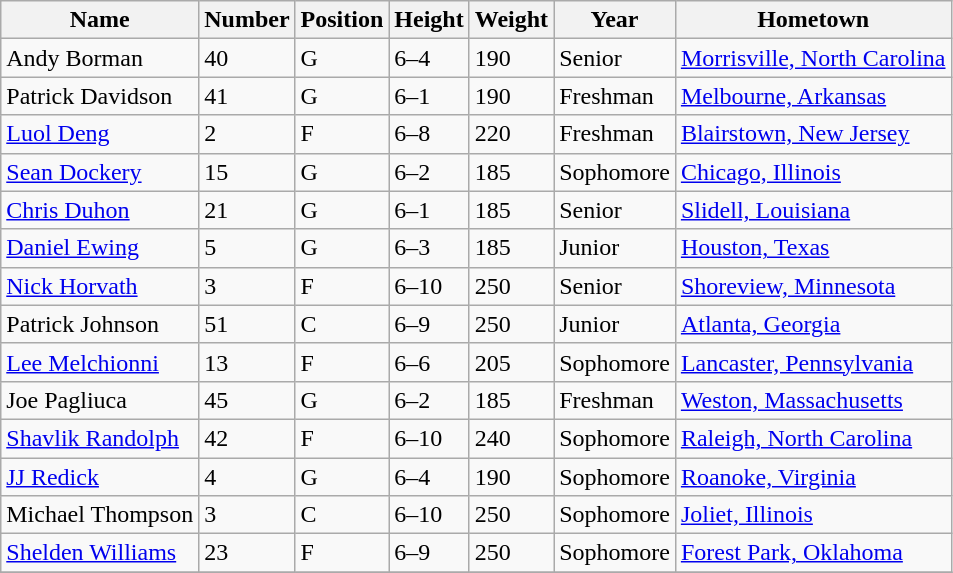<table class="wikitable">
<tr>
<th>Name</th>
<th>Number</th>
<th>Position</th>
<th>Height</th>
<th>Weight</th>
<th>Year</th>
<th>Hometown</th>
</tr>
<tr>
<td>Andy Borman</td>
<td>40</td>
<td>G</td>
<td>6–4</td>
<td>190</td>
<td>Senior</td>
<td><a href='#'>Morrisville, North Carolina</a></td>
</tr>
<tr>
<td>Patrick Davidson</td>
<td>41</td>
<td>G</td>
<td>6–1</td>
<td>190</td>
<td>Freshman</td>
<td><a href='#'>Melbourne, Arkansas</a></td>
</tr>
<tr>
<td><a href='#'>Luol Deng</a></td>
<td>2</td>
<td>F</td>
<td>6–8</td>
<td>220</td>
<td>Freshman</td>
<td><a href='#'>Blairstown, New Jersey</a></td>
</tr>
<tr>
<td><a href='#'>Sean Dockery</a></td>
<td>15</td>
<td>G</td>
<td>6–2</td>
<td>185</td>
<td>Sophomore</td>
<td><a href='#'>Chicago, Illinois</a></td>
</tr>
<tr>
<td><a href='#'>Chris Duhon</a></td>
<td>21</td>
<td>G</td>
<td>6–1</td>
<td>185</td>
<td>Senior</td>
<td><a href='#'>Slidell, Louisiana</a></td>
</tr>
<tr>
<td><a href='#'>Daniel Ewing</a></td>
<td>5</td>
<td>G</td>
<td>6–3</td>
<td>185</td>
<td>Junior</td>
<td><a href='#'>Houston, Texas</a></td>
</tr>
<tr>
<td><a href='#'>Nick Horvath</a></td>
<td>3</td>
<td>F</td>
<td>6–10</td>
<td>250</td>
<td>Senior</td>
<td><a href='#'>Shoreview, Minnesota</a></td>
</tr>
<tr>
<td>Patrick Johnson</td>
<td>51</td>
<td>C</td>
<td>6–9</td>
<td>250</td>
<td>Junior</td>
<td><a href='#'>Atlanta, Georgia</a></td>
</tr>
<tr>
<td><a href='#'>Lee Melchionni</a></td>
<td>13</td>
<td>F</td>
<td>6–6</td>
<td>205</td>
<td>Sophomore</td>
<td><a href='#'>Lancaster, Pennsylvania</a></td>
</tr>
<tr>
<td>Joe Pagliuca</td>
<td>45</td>
<td>G</td>
<td>6–2</td>
<td>185</td>
<td>Freshman</td>
<td><a href='#'>Weston, Massachusetts</a></td>
</tr>
<tr>
<td><a href='#'>Shavlik Randolph</a></td>
<td>42</td>
<td>F</td>
<td>6–10</td>
<td>240</td>
<td>Sophomore</td>
<td><a href='#'>Raleigh, North Carolina</a></td>
</tr>
<tr>
<td><a href='#'>JJ Redick</a></td>
<td>4</td>
<td>G</td>
<td>6–4</td>
<td>190</td>
<td>Sophomore</td>
<td><a href='#'>Roanoke, Virginia</a></td>
</tr>
<tr>
<td>Michael Thompson</td>
<td>3</td>
<td>C</td>
<td>6–10</td>
<td>250</td>
<td>Sophomore</td>
<td><a href='#'>Joliet, Illinois</a></td>
</tr>
<tr>
<td><a href='#'>Shelden Williams</a></td>
<td>23</td>
<td>F</td>
<td>6–9</td>
<td>250</td>
<td>Sophomore</td>
<td><a href='#'>Forest Park, Oklahoma</a></td>
</tr>
<tr>
</tr>
</table>
